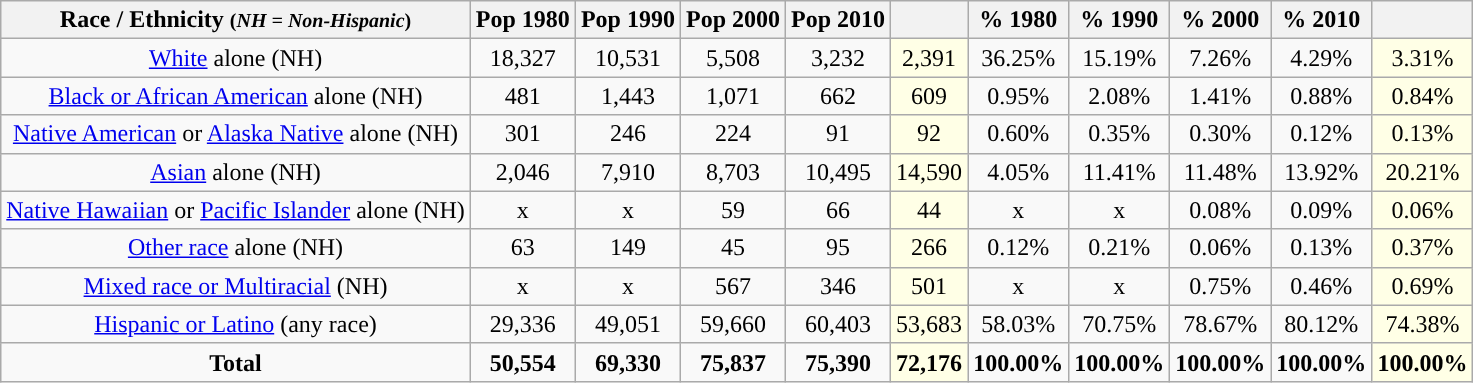<table class="wikitable" style="text-align:center;">
<tr>
<th>Race / Ethnicity <small>(<em>NH = Non-Hispanic</em>)</small></th>
<th>Pop 1980</th>
<th>Pop 1990</th>
<th>Pop 2000</th>
<th>Pop 2010</th>
<th></th>
<th>% 1980</th>
<th>% 1990</th>
<th>% 2000</th>
<th>% 2010</th>
<th></th>
</tr>
<tr>
<td><a href='#'>White</a> alone (NH)</td>
<td>18,327</td>
<td>10,531</td>
<td>5,508</td>
<td>3,232</td>
<td style='background: #ffffe6;'>2,391</td>
<td>36.25%</td>
<td>15.19%</td>
<td>7.26%</td>
<td>4.29%</td>
<td style='background: #ffffe6;'>3.31%</td>
</tr>
<tr>
<td><a href='#'>Black or African American</a> alone (NH)</td>
<td>481</td>
<td>1,443</td>
<td>1,071</td>
<td>662</td>
<td style='background: #ffffe6;'>609</td>
<td>0.95%</td>
<td>2.08%</td>
<td>1.41%</td>
<td>0.88%</td>
<td style='background: #ffffe6;'>0.84%</td>
</tr>
<tr>
<td><a href='#'>Native American</a> or <a href='#'>Alaska Native</a> alone (NH)</td>
<td>301</td>
<td>246</td>
<td>224</td>
<td>91</td>
<td style='background: #ffffe6;'>92</td>
<td>0.60%</td>
<td>0.35%</td>
<td>0.30%</td>
<td>0.12%</td>
<td style='background: #ffffe6;'>0.13%</td>
</tr>
<tr>
<td><a href='#'>Asian</a> alone (NH)</td>
<td>2,046</td>
<td>7,910</td>
<td>8,703</td>
<td>10,495</td>
<td style='background: #ffffe6;'>14,590</td>
<td>4.05%</td>
<td>11.41%</td>
<td>11.48%</td>
<td>13.92%</td>
<td style='background: #ffffe6;'>20.21%</td>
</tr>
<tr>
<td><a href='#'>Native Hawaiian</a> or <a href='#'>Pacific Islander</a> alone (NH)</td>
<td>x</td>
<td>x</td>
<td>59</td>
<td>66</td>
<td style='background: #ffffe6;'>44</td>
<td>x</td>
<td>x</td>
<td>0.08%</td>
<td>0.09%</td>
<td style='background: #ffffe6;'>0.06%</td>
</tr>
<tr>
<td><a href='#'>Other race</a> alone (NH)</td>
<td>63</td>
<td>149</td>
<td>45</td>
<td>95</td>
<td style='background: #ffffe6;'>266</td>
<td>0.12%</td>
<td>0.21%</td>
<td>0.06%</td>
<td>0.13%</td>
<td style='background: #ffffe6;'>0.37%</td>
</tr>
<tr>
<td><a href='#'>Mixed race or Multiracial</a> (NH)</td>
<td>x</td>
<td>x</td>
<td>567</td>
<td>346</td>
<td style='background: #ffffe6;'>501</td>
<td>x</td>
<td>x</td>
<td>0.75%</td>
<td>0.46%</td>
<td style='background: #ffffe6;'>0.69%</td>
</tr>
<tr>
<td><a href='#'>Hispanic or Latino</a> (any race)</td>
<td>29,336</td>
<td>49,051</td>
<td>59,660</td>
<td>60,403</td>
<td style='background: #ffffe6;'>53,683</td>
<td>58.03%</td>
<td>70.75%</td>
<td>78.67%</td>
<td>80.12%</td>
<td style='background: #ffffe6;'>74.38%</td>
</tr>
<tr>
<td><strong>Total</strong></td>
<td><strong>50,554</strong></td>
<td><strong>69,330</strong></td>
<td><strong>75,837</strong></td>
<td><strong>75,390</strong></td>
<td style='background: #ffffe6;'><strong>72,176</strong></td>
<td><strong>100.00%</strong></td>
<td><strong>100.00%</strong></td>
<td><strong>100.00%</strong></td>
<td><strong>100.00%</strong></td>
<td style='background: #ffffe6;'><strong>100.00%</strong></td>
</tr>
</table>
